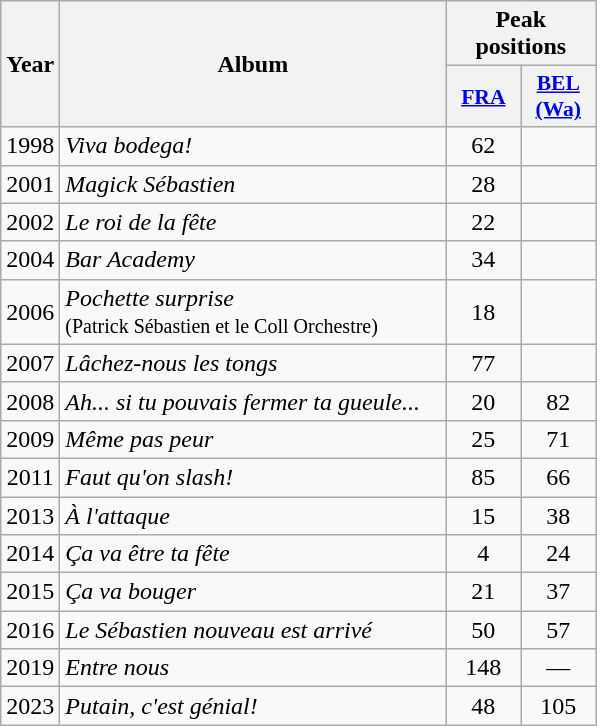<table class="wikitable">
<tr>
<th align="center" rowspan="2" width="10">Year</th>
<th align="center" rowspan="2" width="250">Album</th>
<th align="center" colspan="2" width="20">Peak positions</th>
</tr>
<tr>
<th scope="col" style="width:3em;font-size:90%;"><a href='#'>FRA</a><br></th>
<th scope="col" style="width:3em;font-size:90%;"><a href='#'>BEL (Wa)</a><br></th>
</tr>
<tr>
<td style="text-align:center;">1998</td>
<td><em>Viva bodega!</em></td>
<td style="text-align:center;">62</td>
<td style="text-align:center;"></td>
</tr>
<tr>
<td style="text-align:center;">2001</td>
<td><em>Magick Sébastien</em></td>
<td style="text-align:center;">28</td>
<td style="text-align:center;"></td>
</tr>
<tr>
<td style="text-align:center;">2002</td>
<td><em>Le roi de la fête</em></td>
<td style="text-align:center;">22</td>
<td style="text-align:center;"></td>
</tr>
<tr>
<td style="text-align:center;">2004</td>
<td><em>Bar Academy</em></td>
<td style="text-align:center;">34</td>
<td style="text-align:center;"></td>
</tr>
<tr>
<td style="text-align:center;">2006</td>
<td><em>Pochette surprise</em> <br><small>(Patrick Sébastien et le Coll Orchestre)</small></td>
<td style="text-align:center;">18</td>
<td style="text-align:center;"></td>
</tr>
<tr>
<td style="text-align:center;">2007</td>
<td><em>Lâchez-nous les tongs</em></td>
<td style="text-align:center;">77</td>
<td style="text-align:center;"></td>
</tr>
<tr>
<td style="text-align:center;">2008</td>
<td><em>Ah... si tu pouvais fermer ta gueule...</em></td>
<td style="text-align:center;">20</td>
<td style="text-align:center;">82</td>
</tr>
<tr>
<td style="text-align:center;">2009</td>
<td><em>Même pas peur</em></td>
<td style="text-align:center;">25</td>
<td style="text-align:center;">71</td>
</tr>
<tr>
<td style="text-align:center;">2011</td>
<td><em>Faut qu'on slash!</em></td>
<td style="text-align:center;">85</td>
<td style="text-align:center;">66</td>
</tr>
<tr>
<td style="text-align:center;">2013</td>
<td><em>À l'attaque</em></td>
<td style="text-align:center;">15</td>
<td style="text-align:center;">38</td>
</tr>
<tr>
<td style="text-align:center;">2014</td>
<td><em>Ça va être ta fête</em></td>
<td style="text-align:center;">4</td>
<td style="text-align:center;">24</td>
</tr>
<tr>
<td style="text-align:center;">2015</td>
<td><em>Ça va bouger</em></td>
<td style="text-align:center;">21</td>
<td style="text-align:center;">37</td>
</tr>
<tr>
<td style="text-align:center;">2016</td>
<td><em>Le Sébastien nouveau est arrivé</em></td>
<td style="text-align:center;">50</td>
<td style="text-align:center;">57</td>
</tr>
<tr>
<td style="text-align:center;">2019</td>
<td><em>Entre nous</em></td>
<td style="text-align:center;">148</td>
<td style="text-align:center;">—</td>
</tr>
<tr>
<td style="text-align:center;">2023</td>
<td><em>Putain, c'est génial!</em></td>
<td style="text-align:center;">48<br></td>
<td style="text-align:center;">105</td>
</tr>
</table>
